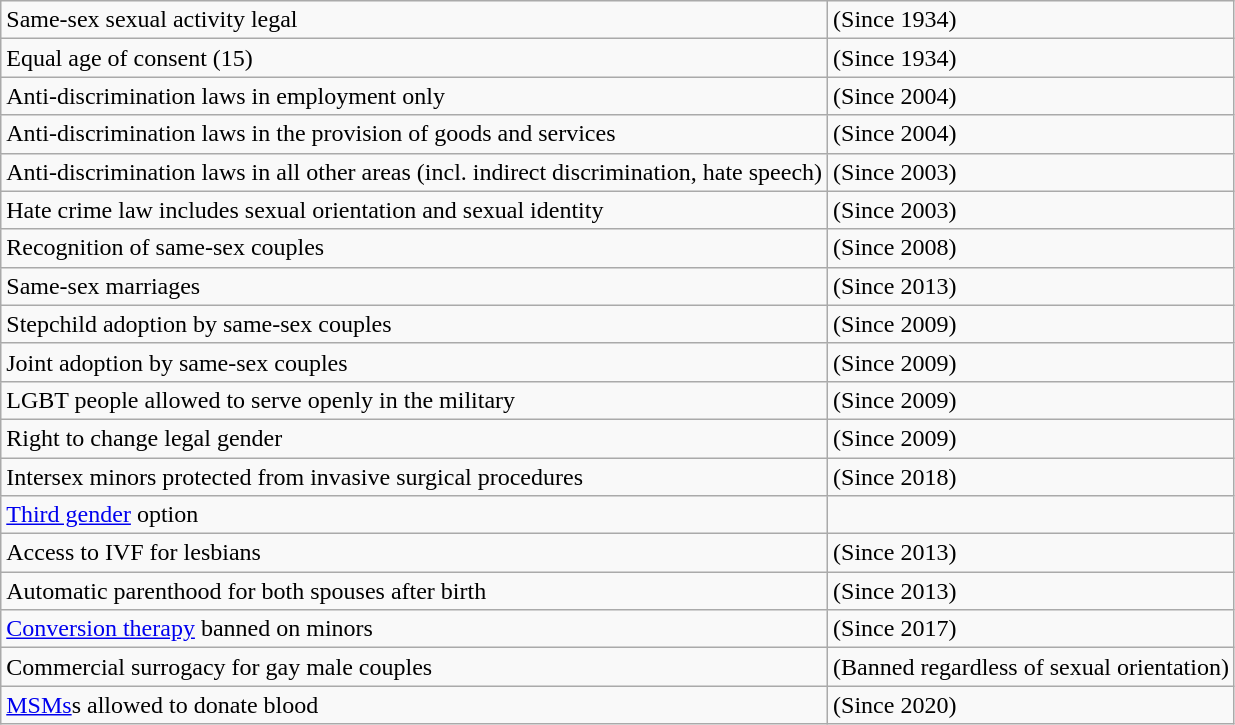<table class="wikitable">
<tr>
<td>Same-sex sexual activity legal</td>
<td> (Since 1934)</td>
</tr>
<tr>
<td>Equal age of consent (15)</td>
<td> (Since 1934)</td>
</tr>
<tr>
<td>Anti-discrimination laws in employment only</td>
<td> (Since 2004)</td>
</tr>
<tr>
<td>Anti-discrimination laws in the provision of goods and services</td>
<td> (Since 2004)</td>
</tr>
<tr>
<td>Anti-discrimination laws in all other areas (incl. indirect discrimination, hate speech)</td>
<td> (Since 2003)</td>
</tr>
<tr>
<td>Hate crime law includes sexual orientation and sexual identity</td>
<td> (Since 2003)</td>
</tr>
<tr>
<td>Recognition of same-sex couples</td>
<td> (Since 2008)</td>
</tr>
<tr>
<td>Same-sex marriages</td>
<td> (Since 2013)</td>
</tr>
<tr>
<td>Stepchild adoption by same-sex couples</td>
<td> (Since 2009)</td>
</tr>
<tr>
<td>Joint adoption by same-sex couples</td>
<td> (Since 2009)</td>
</tr>
<tr>
<td>LGBT people allowed to serve openly in the military</td>
<td> (Since 2009)</td>
</tr>
<tr>
<td>Right to change legal gender</td>
<td> (Since 2009)</td>
</tr>
<tr>
<td>Intersex minors protected from invasive surgical procedures</td>
<td> (Since 2018)</td>
</tr>
<tr>
<td><a href='#'>Third gender</a> option</td>
<td></td>
</tr>
<tr>
<td>Access to IVF for lesbians</td>
<td> (Since 2013)</td>
</tr>
<tr>
<td>Automatic parenthood for both spouses after birth</td>
<td> (Since 2013)</td>
</tr>
<tr>
<td><a href='#'>Conversion therapy</a> banned on minors</td>
<td> (Since 2017)</td>
</tr>
<tr>
<td>Commercial surrogacy for gay male couples</td>
<td> (Banned regardless of sexual orientation)</td>
</tr>
<tr>
<td><a href='#'>MSMs</a>s allowed to donate blood</td>
<td> (Since 2020)</td>
</tr>
</table>
